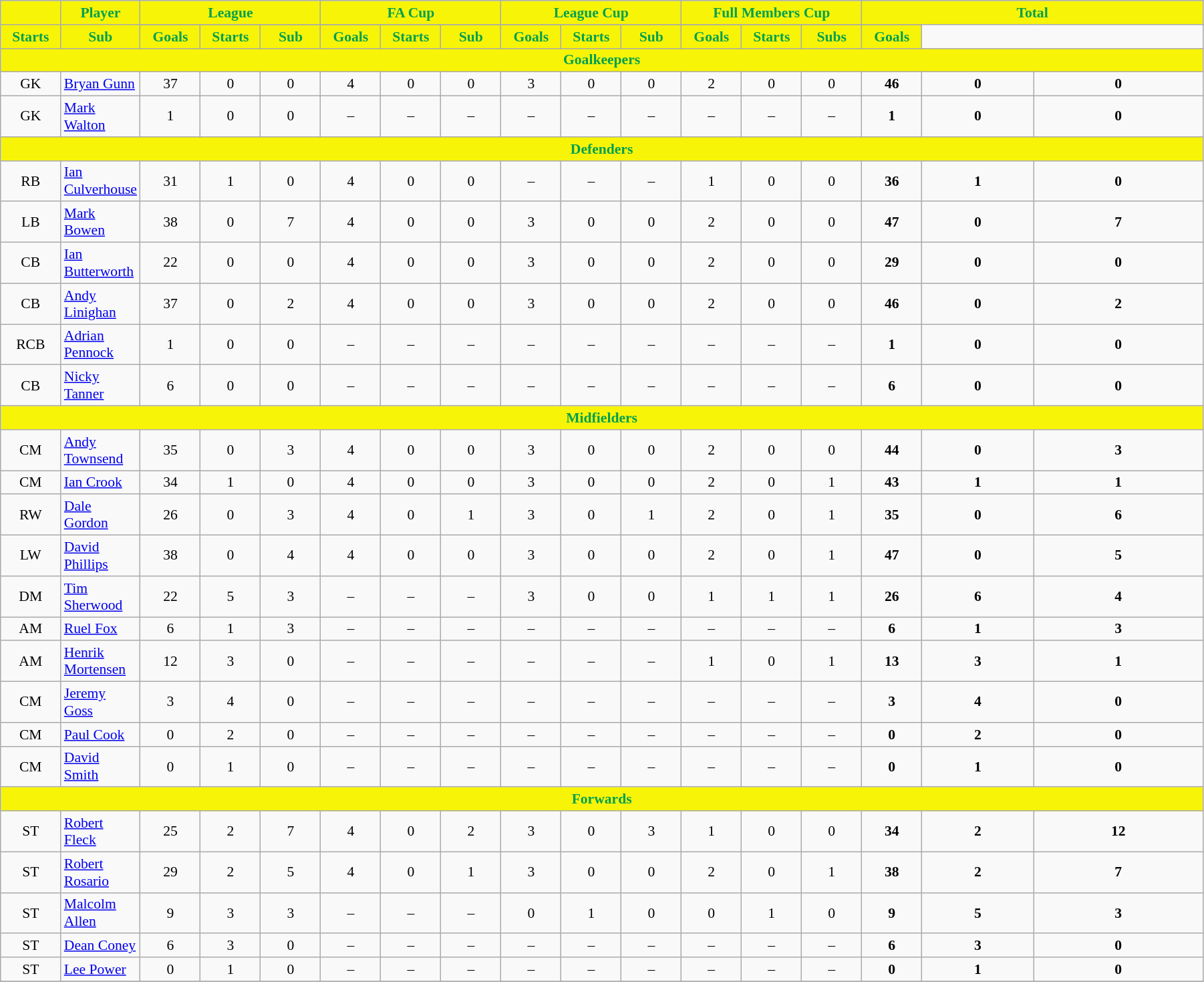<table class="wikitable"  style="text-align:center; font-size:90%; width:95%;">
<tr>
<th rowspan="2" style="background:#F7F408; color:#00A050;  width: 4%"></th>
<th rowspan="2" style="background:#F7F408; color:#00A050; ">Player</th>
<th colspan="3" style="background:#F7F408; color:#00A050; ">League</th>
<th colspan="3" style="background:#F7F408; color:#00A050; ">FA Cup</th>
<th colspan="3" style="background:#F7F408; color:#00A050; ">League Cup</th>
<th colspan="3" style="background:#F7F408; color:#00A050; ">Full Members Cup</th>
<th colspan="3" style="background:#F7F408; color:#00A050; ">Total</th>
</tr>
<tr>
</tr>
<tr>
<th style="background:#F7F408; color:#00A050;  width: 5%;">Starts</th>
<th style="background:#F7F408; color:#00A050;  width: 5%;">Sub</th>
<th style="background:#F7F408; color:#00A050;  width: 5%;">Goals</th>
<th style="background:#F7F408; color:#00A050;  width: 5%;">Starts</th>
<th style="background:#F7F408; color:#00A050;  width: 5%;">Sub</th>
<th style="background:#F7F408; color:#00A050;  width: 5%;">Goals</th>
<th style="background:#F7F408; color:#00A050;  width: 5%;">Starts</th>
<th style="background:#F7F408; color:#00A050;  width: 5%;">Sub</th>
<th style="background:#F7F408; color:#00A050;  width: 5%;">Goals</th>
<th style="background:#F7F408; color:#00A050;  width: 5%;">Starts</th>
<th style="background:#F7F408; color:#00A050;  width: 5%;">Sub</th>
<th style="background:#F7F408; color:#00A050;  width: 5%;">Goals</th>
<th style="background:#F7F408; color:#00A050;  width: 5%;">Starts</th>
<th style="background:#F7F408; color:#00A050;  width: 5%;">Subs</th>
<th style="background:#F7F408; color:#00A050;  width: 5%;">Goals</th>
</tr>
<tr>
<th colspan=17 style="background:#F7F408; color:#00A050;"  text-align:center>Goalkeepers</th>
</tr>
<tr>
<td>GK</td>
<td style="text-align:left;"><a href='#'>Bryan Gunn</a></td>
<td>37</td>
<td>0</td>
<td>0</td>
<td>4</td>
<td>0</td>
<td>0</td>
<td>3</td>
<td>0</td>
<td>0</td>
<td>2</td>
<td>0</td>
<td>0</td>
<td><strong>46</strong></td>
<td><strong>0</strong></td>
<td><strong>0</strong></td>
</tr>
<tr>
<td>GK</td>
<td style="text-align:left;"><a href='#'>Mark Walton</a></td>
<td>1</td>
<td>0</td>
<td>0</td>
<td>–</td>
<td>–</td>
<td>–</td>
<td>–</td>
<td>–</td>
<td>–</td>
<td>–</td>
<td>–</td>
<td>–</td>
<td><strong>1</strong></td>
<td><strong>0</strong></td>
<td><strong>0</strong></td>
</tr>
<tr>
<th colspan=17 style="background:#F7F408; color:#00A050;"  text-align:center>Defenders</th>
</tr>
<tr>
<td>RB</td>
<td style="text-align:left;"><a href='#'>Ian Culverhouse</a></td>
<td>31</td>
<td>1</td>
<td>0</td>
<td>4</td>
<td>0</td>
<td>0</td>
<td>–</td>
<td>–</td>
<td>–</td>
<td>1</td>
<td>0</td>
<td>0</td>
<td><strong>36</strong></td>
<td><strong>1</strong></td>
<td><strong>0</strong></td>
</tr>
<tr>
<td>LB</td>
<td style="text-align:left;"><a href='#'>Mark Bowen</a></td>
<td>38</td>
<td>0</td>
<td>7</td>
<td>4</td>
<td>0</td>
<td>0</td>
<td>3</td>
<td>0</td>
<td>0</td>
<td>2</td>
<td>0</td>
<td>0</td>
<td><strong>47</strong></td>
<td><strong>0</strong></td>
<td><strong>7</strong></td>
</tr>
<tr>
<td>CB</td>
<td style="text-align:left;"><a href='#'>Ian Butterworth</a></td>
<td>22</td>
<td>0</td>
<td>0</td>
<td>4</td>
<td>0</td>
<td>0</td>
<td>3</td>
<td>0</td>
<td>0</td>
<td>2</td>
<td>0</td>
<td>0</td>
<td><strong>29</strong></td>
<td><strong>0</strong></td>
<td><strong>0</strong></td>
</tr>
<tr>
<td>CB</td>
<td style="text-align:left;"><a href='#'>Andy Linighan</a></td>
<td>37</td>
<td>0</td>
<td>2</td>
<td>4</td>
<td>0</td>
<td>0</td>
<td>3</td>
<td>0</td>
<td>0</td>
<td>2</td>
<td>0</td>
<td>0</td>
<td><strong>46</strong></td>
<td><strong>0</strong></td>
<td><strong>2</strong></td>
</tr>
<tr>
<td>RCB</td>
<td style="text-align:left;"><a href='#'>Adrian Pennock</a></td>
<td>1</td>
<td>0</td>
<td>0</td>
<td>–</td>
<td>–</td>
<td>–</td>
<td>–</td>
<td>–</td>
<td>–</td>
<td>–</td>
<td>–</td>
<td>–</td>
<td><strong>1</strong></td>
<td><strong>0</strong></td>
<td><strong>0</strong></td>
</tr>
<tr>
<td>CB</td>
<td style="text-align:left;"><a href='#'>Nicky Tanner</a></td>
<td>6</td>
<td>0</td>
<td>0</td>
<td>–</td>
<td>–</td>
<td>–</td>
<td>–</td>
<td>–</td>
<td>–</td>
<td>–</td>
<td>–</td>
<td>–</td>
<td><strong>6</strong></td>
<td><strong>0</strong></td>
<td><strong>0</strong></td>
</tr>
<tr>
<th colspan=17 style="background:#F7F408; color:#00A050;"  text-align:center>Midfielders</th>
</tr>
<tr>
<td>CM</td>
<td style="text-align:left;"><a href='#'>Andy Townsend</a></td>
<td>35</td>
<td>0</td>
<td>3</td>
<td>4</td>
<td>0</td>
<td>0</td>
<td>3</td>
<td>0</td>
<td>0</td>
<td>2</td>
<td>0</td>
<td>0</td>
<td><strong>44</strong></td>
<td><strong>0</strong></td>
<td><strong>3</strong></td>
</tr>
<tr>
<td>CM</td>
<td style="text-align:left;"><a href='#'>Ian Crook</a></td>
<td>34</td>
<td>1</td>
<td>0</td>
<td>4</td>
<td>0</td>
<td>0</td>
<td>3</td>
<td>0</td>
<td>0</td>
<td>2</td>
<td>0</td>
<td>1</td>
<td><strong>43</strong></td>
<td><strong>1</strong></td>
<td><strong>1</strong></td>
</tr>
<tr>
<td>RW</td>
<td style="text-align:left;"><a href='#'>Dale Gordon</a></td>
<td>26</td>
<td>0</td>
<td>3</td>
<td>4</td>
<td>0</td>
<td>1</td>
<td>3</td>
<td>0</td>
<td>1</td>
<td>2</td>
<td>0</td>
<td>1</td>
<td><strong>35</strong></td>
<td><strong>0</strong></td>
<td><strong>6</strong></td>
</tr>
<tr>
<td>LW</td>
<td style="text-align:left;"><a href='#'>David Phillips</a></td>
<td>38</td>
<td>0</td>
<td>4</td>
<td>4</td>
<td>0</td>
<td>0</td>
<td>3</td>
<td>0</td>
<td>0</td>
<td>2</td>
<td>0</td>
<td>1</td>
<td><strong>47</strong></td>
<td><strong>0</strong></td>
<td><strong>5</strong></td>
</tr>
<tr>
<td>DM</td>
<td style="text-align:left;"><a href='#'>Tim Sherwood</a></td>
<td>22</td>
<td>5</td>
<td>3</td>
<td>–</td>
<td>–</td>
<td>–</td>
<td>3</td>
<td>0</td>
<td>0</td>
<td>1</td>
<td>1</td>
<td>1</td>
<td><strong>26</strong></td>
<td><strong>6</strong></td>
<td><strong>4</strong></td>
</tr>
<tr>
<td>AM</td>
<td style="text-align:left;"><a href='#'>Ruel Fox</a></td>
<td>6</td>
<td>1</td>
<td>3</td>
<td>–</td>
<td>–</td>
<td>–</td>
<td>–</td>
<td>–</td>
<td>–</td>
<td>–</td>
<td>–</td>
<td>–</td>
<td><strong>6</strong></td>
<td><strong>1</strong></td>
<td><strong>3</strong></td>
</tr>
<tr>
<td>AM</td>
<td style="text-align:left;"><a href='#'>Henrik Mortensen</a></td>
<td>12</td>
<td>3</td>
<td>0</td>
<td>–</td>
<td>–</td>
<td>–</td>
<td>–</td>
<td>–</td>
<td>–</td>
<td>1</td>
<td>0</td>
<td>1</td>
<td><strong>13</strong></td>
<td><strong>3</strong></td>
<td><strong>1</strong></td>
</tr>
<tr>
<td>CM</td>
<td style="text-align:left;"><a href='#'>Jeremy Goss</a></td>
<td>3</td>
<td>4</td>
<td>0</td>
<td>–</td>
<td>–</td>
<td>–</td>
<td>–</td>
<td>–</td>
<td>–</td>
<td>–</td>
<td>–</td>
<td>–</td>
<td><strong>3</strong></td>
<td><strong>4</strong></td>
<td><strong>0</strong></td>
</tr>
<tr>
<td>CM</td>
<td style="text-align:left;"><a href='#'>Paul Cook</a></td>
<td>0</td>
<td>2</td>
<td>0</td>
<td>–</td>
<td>–</td>
<td>–</td>
<td>–</td>
<td>–</td>
<td>–</td>
<td>–</td>
<td>–</td>
<td>–</td>
<td><strong>0</strong></td>
<td><strong>2</strong></td>
<td><strong>0</strong></td>
</tr>
<tr>
<td>CM</td>
<td style="text-align:left;"><a href='#'>David Smith</a></td>
<td>0</td>
<td>1</td>
<td>0</td>
<td>–</td>
<td>–</td>
<td>–</td>
<td>–</td>
<td>–</td>
<td>–</td>
<td>–</td>
<td>–</td>
<td>–</td>
<td><strong>0</strong></td>
<td><strong>1</strong></td>
<td><strong>0</strong></td>
</tr>
<tr>
<th colspan=17 style="background:#F7F408; color:#00A050;"  text-align:center>Forwards</th>
</tr>
<tr>
<td>ST</td>
<td style="text-align:left;"><a href='#'>Robert Fleck</a></td>
<td>25</td>
<td>2</td>
<td>7</td>
<td>4</td>
<td>0</td>
<td>2</td>
<td>3</td>
<td>0</td>
<td>3</td>
<td>1</td>
<td>0</td>
<td>0</td>
<td><strong>34</strong></td>
<td><strong>2</strong></td>
<td><strong>12</strong></td>
</tr>
<tr>
<td>ST</td>
<td style="text-align:left;"><a href='#'>Robert Rosario</a></td>
<td>29</td>
<td>2</td>
<td>5</td>
<td>4</td>
<td>0</td>
<td>1</td>
<td>3</td>
<td>0</td>
<td>0</td>
<td>2</td>
<td>0</td>
<td>1</td>
<td><strong>38</strong></td>
<td><strong>2</strong></td>
<td><strong>7</strong></td>
</tr>
<tr>
<td>ST</td>
<td style="text-align:left;"><a href='#'>Malcolm Allen</a></td>
<td>9</td>
<td>3</td>
<td>3</td>
<td>–</td>
<td>–</td>
<td>–</td>
<td>0</td>
<td>1</td>
<td>0</td>
<td>0</td>
<td>1</td>
<td>0</td>
<td><strong>9</strong></td>
<td><strong>5</strong></td>
<td><strong>3</strong></td>
</tr>
<tr>
<td>ST</td>
<td style="text-align:left;"><a href='#'>Dean Coney</a></td>
<td>6</td>
<td>3</td>
<td>0</td>
<td>–</td>
<td>–</td>
<td>–</td>
<td>–</td>
<td>–</td>
<td>–</td>
<td>–</td>
<td>–</td>
<td>–</td>
<td><strong>6</strong></td>
<td><strong>3</strong></td>
<td><strong>0</strong></td>
</tr>
<tr>
<td>ST</td>
<td style="text-align:left;"><a href='#'>Lee Power</a></td>
<td>0</td>
<td>1</td>
<td>0</td>
<td>–</td>
<td>–</td>
<td>–</td>
<td>–</td>
<td>–</td>
<td>–</td>
<td>–</td>
<td>–</td>
<td>–</td>
<td><strong>0</strong></td>
<td><strong>1</strong></td>
<td><strong>0</strong></td>
</tr>
<tr>
</tr>
</table>
